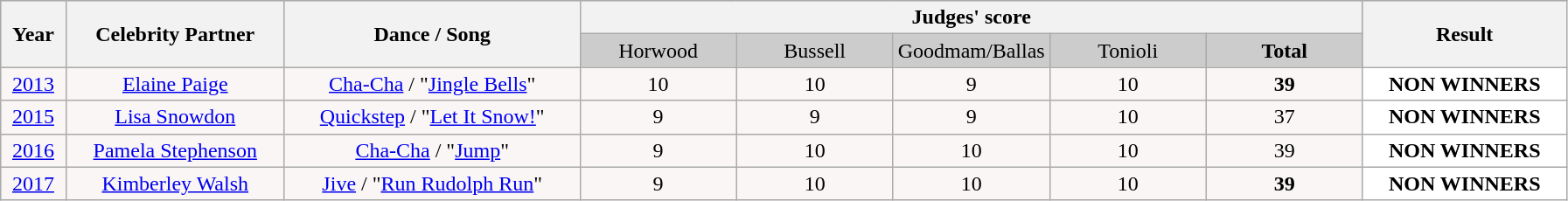<table class="wikitable collapsible collapsed">
<tr style="text-align:Center; background:#ccc;">
<th rowspan="2">Year</th>
<th rowspan="2">Celebrity Partner</th>
<th rowspan="2">Dance / Song</th>
<th colspan="5">Judges' score</th>
<th rowspan="2">Result</th>
</tr>
<tr style="text-align:center; background:#ccc;">
<td style="width:10%; ">Horwood</td>
<td style="width:10%; ">Bussell</td>
<td style="width:10%; ">Goodmam/Ballas</td>
<td style="width:10%; ">Tonioli</td>
<td style="width:10%; "><strong>Total</strong></td>
</tr>
<tr style="text-align: center; background:#faf6f6;">
<td><a href='#'>2013</a></td>
<td><a href='#'>Elaine Paige</a></td>
<td><a href='#'>Cha-Cha</a> / "<a href='#'>Jingle Bells</a>"</td>
<td>10</td>
<td>10</td>
<td>9</td>
<td>10</td>
<td><span><strong>39</strong></span></td>
<td style="background:white;"><strong>NON WINNERS</strong></td>
</tr>
<tr style="text-align: center; background:#faf6f6;">
<td><a href='#'>2015</a></td>
<td><a href='#'>Lisa Snowdon</a></td>
<td><a href='#'>Quickstep</a> / "<a href='#'>Let It Snow!</a>"</td>
<td>9</td>
<td>9</td>
<td>9</td>
<td>10</td>
<td>37</td>
<td style="background:white;"><strong>NON WINNERS</strong></td>
</tr>
<tr style="text-align: center; background:#faf6f6;">
<td><a href='#'>2016</a></td>
<td><a href='#'>Pamela Stephenson</a></td>
<td><a href='#'>Cha-Cha</a> / "<a href='#'>Jump</a>"</td>
<td>9</td>
<td>10</td>
<td>10</td>
<td>10</td>
<td>39</td>
<td style="background:white;"><strong>NON WINNERS</strong></td>
</tr>
<tr style="text-align: center; background:#faf6f6;">
<td><a href='#'>2017</a></td>
<td><a href='#'>Kimberley Walsh</a></td>
<td><a href='#'>Jive</a> / "<a href='#'>Run Rudolph Run</a>"</td>
<td>9</td>
<td>10</td>
<td>10</td>
<td>10</td>
<td><span><strong>39</strong></span></td>
<td style="background:white;"><strong>NON WINNERS</strong></td>
</tr>
</table>
